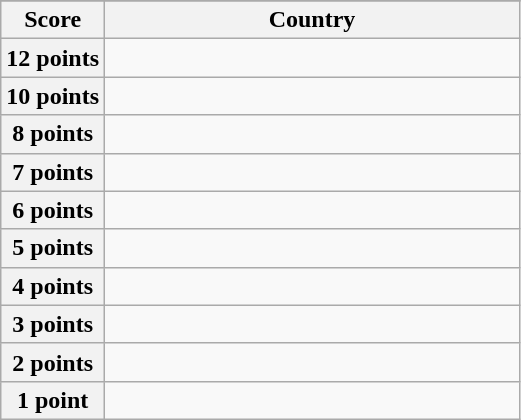<table class="wikitable">
<tr>
</tr>
<tr>
<th scope="col" width="20%">Score</th>
<th scope="col">Country</th>
</tr>
<tr>
<th scope="row">12 points</th>
<td></td>
</tr>
<tr>
<th scope="row">10 points</th>
<td></td>
</tr>
<tr>
<th scope="row">8 points</th>
<td></td>
</tr>
<tr>
<th scope="row">7 points</th>
<td></td>
</tr>
<tr>
<th scope="row">6 points</th>
<td></td>
</tr>
<tr>
<th scope="row">5 points</th>
<td></td>
</tr>
<tr>
<th scope="row">4 points</th>
<td></td>
</tr>
<tr>
<th scope="row">3 points</th>
<td></td>
</tr>
<tr>
<th scope="row">2 points</th>
<td></td>
</tr>
<tr>
<th scope="row">1 point</th>
<td></td>
</tr>
</table>
